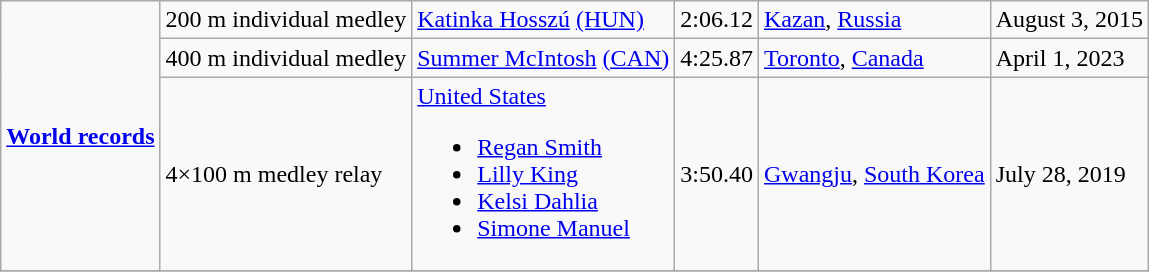<table class="wikitable">
<tr>
<td rowspan="3"><strong><a href='#'>World records</a></strong></td>
<td>200 m individual medley</td>
<td> <a href='#'>Katinka Hosszú</a> <span><a href='#'>(HUN)</a></span></td>
<td>2:06.12</td>
<td><a href='#'>Kazan</a>, <a href='#'>Russia</a></td>
<td>August 3, 2015</td>
</tr>
<tr>
<td>400 m individual medley</td>
<td> <a href='#'>Summer McIntosh</a> <span><a href='#'>(CAN)</a></span></td>
<td>4:25.87</td>
<td><a href='#'>Toronto</a>, <a href='#'>Canada</a></td>
<td>April 1, 2023</td>
</tr>
<tr>
<td>4×100 m medley relay</td>
<td> <a href='#'>United States</a><br><ul><li><a href='#'>Regan Smith</a></li><li><a href='#'>Lilly King</a></li><li><a href='#'>Kelsi Dahlia</a></li><li><a href='#'>Simone Manuel</a></li></ul></td>
<td>3:50.40</td>
<td><a href='#'>Gwangju</a>, <a href='#'>South Korea</a></td>
<td>July 28, 2019</td>
</tr>
<tr>
</tr>
</table>
